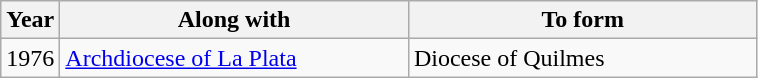<table class="wikitable">
<tr>
<th>Year</th>
<th width="225">Along with</th>
<th width="225">To form</th>
</tr>
<tr valign="top">
<td>1976</td>
<td><a href='#'>Archdiocese of La Plata</a></td>
<td>Diocese of Quilmes</td>
</tr>
</table>
